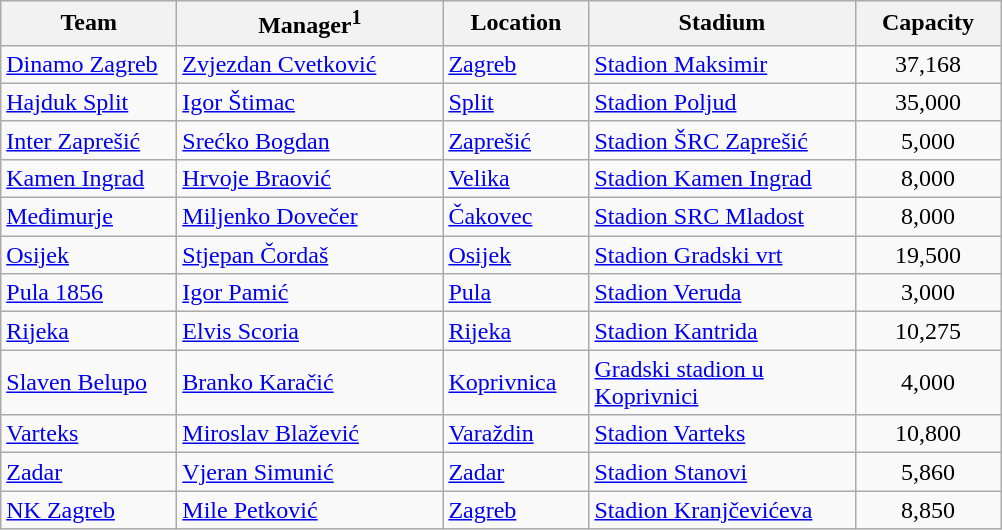<table class="wikitable sortable" style="text-align: left;">
<tr>
<th width="110">Team</th>
<th width="170">Manager<sup>1</sup></th>
<th width="90">Location</th>
<th width="170">Stadium</th>
<th width="90">Capacity</th>
</tr>
<tr>
<td><a href='#'>Dinamo Zagreb</a></td>
<td> <a href='#'>Zvjezdan Cvetković</a></td>
<td><a href='#'>Zagreb</a></td>
<td><a href='#'>Stadion Maksimir</a></td>
<td align=center>37,168</td>
</tr>
<tr>
<td><a href='#'>Hajduk Split</a></td>
<td> <a href='#'>Igor Štimac</a></td>
<td><a href='#'>Split</a></td>
<td><a href='#'>Stadion Poljud</a></td>
<td align=center>35,000</td>
</tr>
<tr>
<td><a href='#'>Inter Zaprešić</a></td>
<td> <a href='#'>Srećko Bogdan</a></td>
<td><a href='#'>Zaprešić</a></td>
<td><a href='#'>Stadion ŠRC Zaprešić</a></td>
<td align=center>5,000</td>
</tr>
<tr>
<td><a href='#'>Kamen Ingrad</a></td>
<td> <a href='#'>Hrvoje Braović</a></td>
<td><a href='#'>Velika</a></td>
<td><a href='#'>Stadion Kamen Ingrad</a></td>
<td align=center>8,000</td>
</tr>
<tr>
<td><a href='#'>Međimurje</a></td>
<td> <a href='#'>Miljenko Dovečer</a></td>
<td><a href='#'>Čakovec</a></td>
<td><a href='#'>Stadion SRC Mladost</a></td>
<td align=center>8,000</td>
</tr>
<tr>
<td><a href='#'>Osijek</a></td>
<td> <a href='#'>Stjepan Čordaš</a></td>
<td><a href='#'>Osijek</a></td>
<td><a href='#'>Stadion Gradski vrt</a></td>
<td align=center>19,500</td>
</tr>
<tr>
<td><a href='#'>Pula 1856</a></td>
<td> <a href='#'>Igor Pamić</a></td>
<td><a href='#'>Pula</a></td>
<td><a href='#'>Stadion Veruda</a></td>
<td align=center>3,000</td>
</tr>
<tr>
<td><a href='#'>Rijeka</a></td>
<td> <a href='#'>Elvis Scoria</a></td>
<td><a href='#'>Rijeka</a></td>
<td><a href='#'>Stadion Kantrida</a></td>
<td align=center>10,275</td>
</tr>
<tr>
<td><a href='#'>Slaven Belupo</a></td>
<td> <a href='#'>Branko Karačić</a></td>
<td><a href='#'>Koprivnica</a></td>
<td><a href='#'>Gradski stadion u Koprivnici</a></td>
<td align=center>4,000</td>
</tr>
<tr>
<td><a href='#'>Varteks</a></td>
<td> <a href='#'>Miroslav Blažević</a></td>
<td><a href='#'>Varaždin</a></td>
<td><a href='#'>Stadion Varteks</a></td>
<td align=center>10,800</td>
</tr>
<tr>
<td><a href='#'>Zadar</a></td>
<td> <a href='#'>Vjeran Simunić</a></td>
<td><a href='#'>Zadar</a></td>
<td><a href='#'>Stadion Stanovi</a></td>
<td align=center>5,860</td>
</tr>
<tr>
<td><a href='#'>NK Zagreb</a></td>
<td> <a href='#'>Mile Petković</a></td>
<td><a href='#'>Zagreb</a></td>
<td><a href='#'>Stadion Kranjčevićeva</a></td>
<td align=center>8,850</td>
</tr>
</table>
